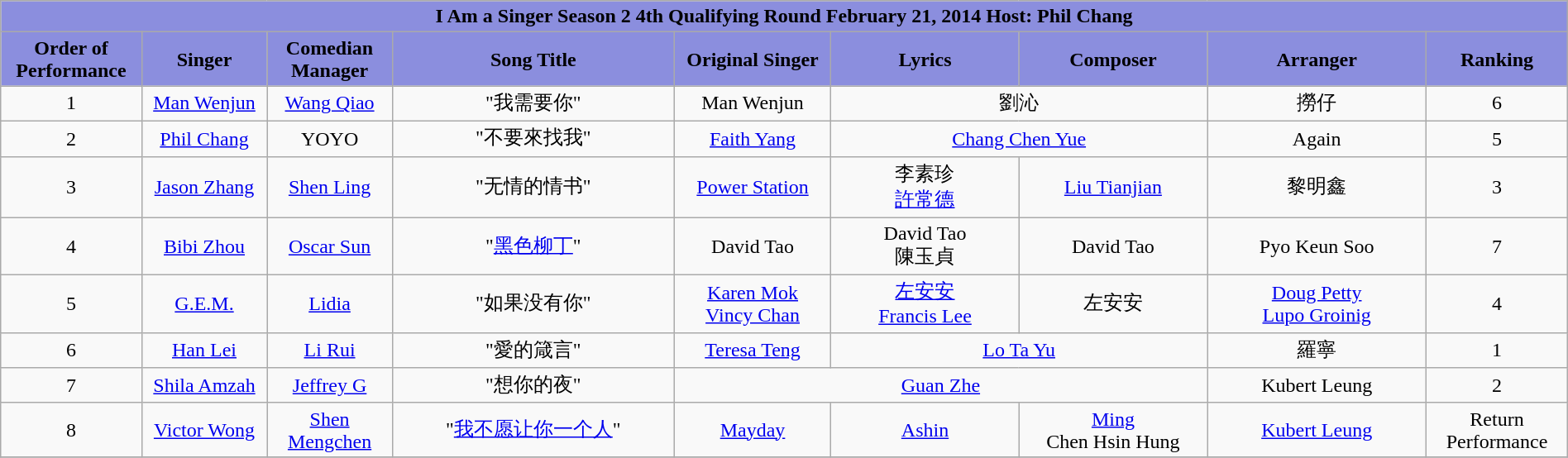<table class="wikitable sortable mw-collapsible" width="100%" style="text-align:center">
<tr align=center style="background:#8B8EDE">
<td colspan="10"><div><strong>I Am a Singer Season 2 4th Qualifying Round February 21, 2014 Host: Phil Chang</strong></div></td>
</tr>
<tr align=center style="background:#8B8EDE">
<td style="width:9%"><strong>Order of Performance</strong></td>
<td style="width:8%"><strong>Singer</strong></td>
<td style="width:8%"><strong>Comedian Manager</strong></td>
<td style="width:18%"><strong>Song Title</strong></td>
<td style="width:10%"><strong>Original Singer</strong></td>
<td style=width:10%"><strong>Lyrics</strong></td>
<td style="width:12%"><strong>Composer</strong></td>
<td style="width:14%"><strong>Arranger</strong></td>
<td style="width:9%"><strong>Ranking</strong></td>
</tr>
<tr>
<td>1</td>
<td><a href='#'>Man Wenjun</a></td>
<td><a href='#'>Wang Qiao</a></td>
<td>"我需要你"</td>
<td>Man Wenjun</td>
<td colspan="2">劉沁</td>
<td>撈仔</td>
<td>6</td>
</tr>
<tr>
<td>2</td>
<td><a href='#'>Phil Chang</a></td>
<td>YOYO</td>
<td>"不要來找我"</td>
<td><a href='#'>Faith Yang</a></td>
<td colspan="2"><a href='#'>Chang Chen Yue</a></td>
<td>Again</td>
<td>5</td>
</tr>
<tr>
<td>3</td>
<td><a href='#'>Jason Zhang</a></td>
<td><a href='#'>Shen Ling</a></td>
<td>"无情的情书"</td>
<td><a href='#'>Power Station</a></td>
<td>李素珍<br><a href='#'>許常德</a></td>
<td><a href='#'>Liu Tianjian</a></td>
<td>黎明鑫</td>
<td>3</td>
</tr>
<tr>
<td>4</td>
<td><a href='#'>Bibi Zhou</a></td>
<td><a href='#'>Oscar Sun</a></td>
<td>"<a href='#'>黑色柳丁</a>"</td>
<td>David Tao</td>
<td>David Tao<br>陳玉貞</td>
<td>David Tao</td>
<td>Pyo Keun Soo</td>
<td>7</td>
</tr>
<tr>
<td>5</td>
<td><a href='#'>G.E.M.</a></td>
<td><a href='#'>Lidia</a></td>
<td>"如果没有你"</td>
<td><a href='#'>Karen Mok</a><br><a href='#'>Vincy Chan</a></td>
<td><a href='#'>左安安</a><br><a href='#'>Francis Lee</a></td>
<td>左安安</td>
<td><a href='#'>Doug Petty</a><br><a href='#'>Lupo Groinig</a></td>
<td>4</td>
</tr>
<tr>
<td>6</td>
<td><a href='#'>Han Lei</a></td>
<td><a href='#'>Li Rui</a></td>
<td>"愛的箴言"</td>
<td><a href='#'>Teresa Teng</a></td>
<td colspan="2"><a href='#'>Lo Ta Yu</a></td>
<td>羅寧</td>
<td>1</td>
</tr>
<tr>
<td>7</td>
<td><a href='#'>Shila Amzah</a></td>
<td><a href='#'>Jeffrey G</a></td>
<td>"想你的夜"</td>
<td colspan="3"><a href='#'>Guan Zhe</a></td>
<td>Kubert Leung</td>
<td>2</td>
</tr>
<tr>
<td>8</td>
<td><a href='#'>Victor Wong</a></td>
<td><a href='#'>Shen Mengchen</a></td>
<td>"<a href='#'>我不愿让你一个人</a>"</td>
<td><a href='#'>Mayday</a></td>
<td><a href='#'>Ashin</a></td>
<td><a href='#'>Ming</a><br>Chen Hsin Hung</td>
<td><a href='#'>Kubert Leung</a></td>
<td>Return Performance</td>
</tr>
<tr>
</tr>
</table>
